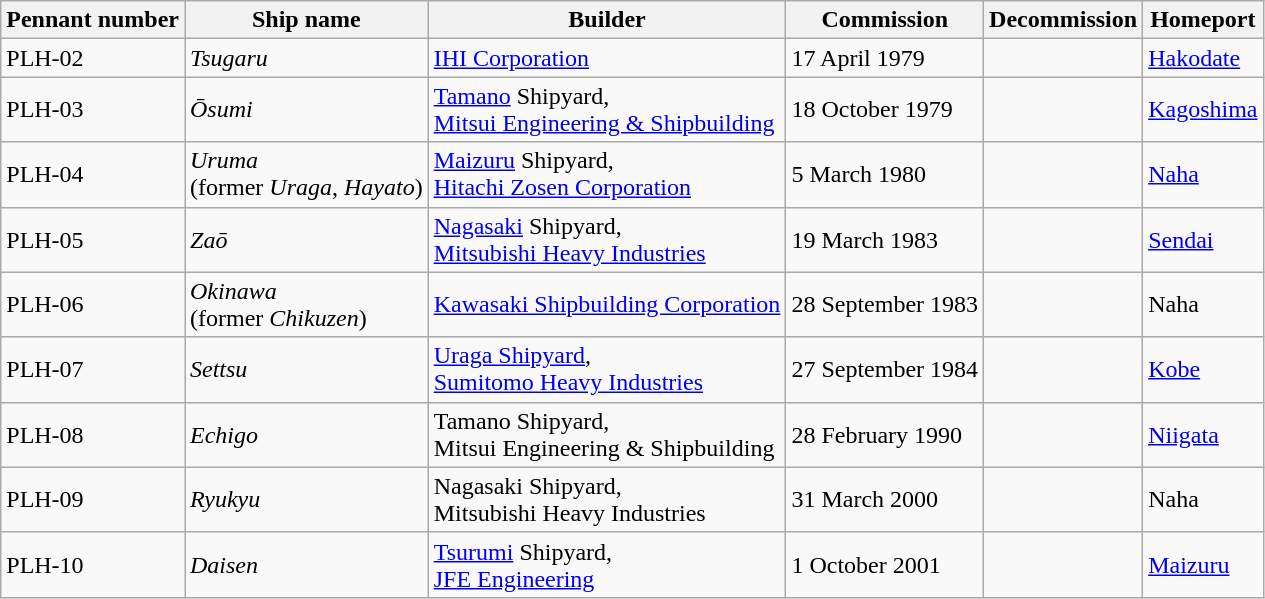<table class="sortable wikitable">
<tr>
<th>Pennant number</th>
<th>Ship name</th>
<th>Builder</th>
<th>Commission</th>
<th>Decommission</th>
<th>Homeport</th>
</tr>
<tr>
<td>PLH-02</td>
<td><em>Tsugaru</em></td>
<td><a href='#'>IHI Corporation</a></td>
<td>17 April 1979</td>
<td></td>
<td><a href='#'>Hakodate</a></td>
</tr>
<tr>
<td>PLH-03</td>
<td><em>Ōsumi</em></td>
<td><a href='#'>Tamano</a> Shipyard, <br><a href='#'>Mitsui Engineering & Shipbuilding</a></td>
<td>18 October 1979</td>
<td></td>
<td><a href='#'>Kagoshima</a></td>
</tr>
<tr>
<td>PLH-04</td>
<td><em>Uruma</em><br>(former <em>Uraga</em>, <em>Hayato</em>)</td>
<td><a href='#'>Maizuru</a> Shipyard, <br><a href='#'>Hitachi Zosen Corporation</a></td>
<td>5 March 1980</td>
<td></td>
<td><a href='#'>Naha</a></td>
</tr>
<tr>
<td>PLH-05</td>
<td><em>Zaō</em></td>
<td><a href='#'>Nagasaki</a> Shipyard, <br><a href='#'>Mitsubishi Heavy Industries</a></td>
<td>19 March 1983</td>
<td></td>
<td><a href='#'>Sendai</a></td>
</tr>
<tr>
<td>PLH-06</td>
<td><em>Okinawa</em><br>(former <em>Chikuzen</em>)</td>
<td><a href='#'>Kawasaki Shipbuilding Corporation</a></td>
<td>28 September 1983</td>
<td></td>
<td>Naha</td>
</tr>
<tr>
<td>PLH-07</td>
<td><em>Settsu</em></td>
<td><a href='#'>Uraga Shipyard</a>, <br><a href='#'>Sumitomo Heavy Industries</a></td>
<td>27 September 1984</td>
<td></td>
<td><a href='#'>Kobe</a></td>
</tr>
<tr>
<td>PLH-08</td>
<td><em>Echigo</em></td>
<td>Tamano Shipyard, <br>Mitsui Engineering & Shipbuilding</td>
<td>28 February 1990</td>
<td></td>
<td><a href='#'>Niigata</a></td>
</tr>
<tr>
<td>PLH-09</td>
<td><em>Ryukyu</em></td>
<td>Nagasaki Shipyard, <br>Mitsubishi Heavy Industries</td>
<td>31 March 2000</td>
<td></td>
<td>Naha</td>
</tr>
<tr>
<td>PLH-10</td>
<td><em>Daisen</em></td>
<td><a href='#'>Tsurumi</a> Shipyard, <br><a href='#'>JFE Engineering</a></td>
<td>1 October 2001</td>
<td></td>
<td><a href='#'>Maizuru</a></td>
</tr>
</table>
